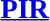<table width=100%>
<tr>
<td width=50% valign=top><br><h3><a href='#'>PIR</a></h3>




</td>
</tr>
</table>
